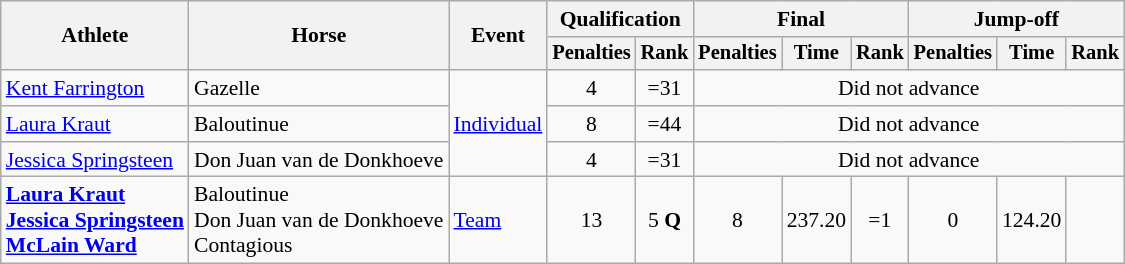<table class=wikitable style=font-size:90%;text-align:center>
<tr>
<th rowspan=2>Athlete</th>
<th rowspan=2>Horse</th>
<th rowspan=2>Event</th>
<th colspan=2>Qualification</th>
<th colspan=3>Final</th>
<th colspan=3>Jump-off</th>
</tr>
<tr style=font-size:95%>
<th>Penalties</th>
<th>Rank</th>
<th>Penalties</th>
<th>Time</th>
<th>Rank</th>
<th>Penalties</th>
<th>Time</th>
<th>Rank</th>
</tr>
<tr>
<td align=left><a href='#'>Kent Farrington</a></td>
<td align=left>Gazelle</td>
<td align=left rowspan=3><a href='#'>Individual</a></td>
<td>4</td>
<td>=31</td>
<td colspan=6>Did not advance</td>
</tr>
<tr>
<td align=left><a href='#'>Laura Kraut</a></td>
<td align=left>Baloutinue</td>
<td>8</td>
<td>=44</td>
<td colspan=6>Did not advance</td>
</tr>
<tr>
<td align=left><a href='#'>Jessica Springsteen</a></td>
<td align=left>Don Juan van de Donkhoeve</td>
<td>4</td>
<td>=31</td>
<td colspan=6>Did not advance</td>
</tr>
<tr>
<td align=left><strong><a href='#'>Laura Kraut</a><br><a href='#'>Jessica Springsteen</a><br><a href='#'>McLain Ward</a></strong></td>
<td align=left>Baloutinue<br>Don Juan van de Donkhoeve<br>Contagious</td>
<td align=left><a href='#'>Team</a></td>
<td>13</td>
<td>5 <strong>Q</strong></td>
<td>8</td>
<td>237.20</td>
<td>=1</td>
<td>0</td>
<td>124.20</td>
<td></td>
</tr>
</table>
